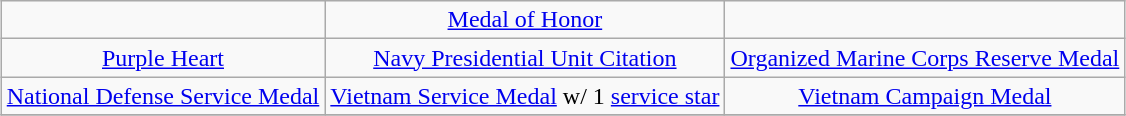<table class="wikitable" style="margin:1em auto; text-align:center;">
<tr>
<td></td>
<td><a href='#'>Medal of Honor</a></td>
<td></td>
</tr>
<tr>
<td><a href='#'>Purple Heart</a></td>
<td><a href='#'>Navy Presidential Unit Citation</a></td>
<td><a href='#'>Organized Marine Corps Reserve Medal</a></td>
</tr>
<tr>
<td><a href='#'>National Defense Service Medal</a></td>
<td><a href='#'>Vietnam Service Medal</a> w/ 1 <a href='#'>service star</a></td>
<td><a href='#'>Vietnam Campaign Medal</a></td>
</tr>
<tr>
</tr>
</table>
